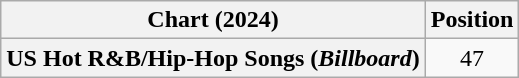<table class="wikitable plainrowheaders" style="text-align:center">
<tr>
<th scope="col">Chart (2024)</th>
<th scope="col">Position</th>
</tr>
<tr>
<th scope="row">US Hot R&B/Hip-Hop Songs (<em>Billboard</em>)</th>
<td>47</td>
</tr>
</table>
